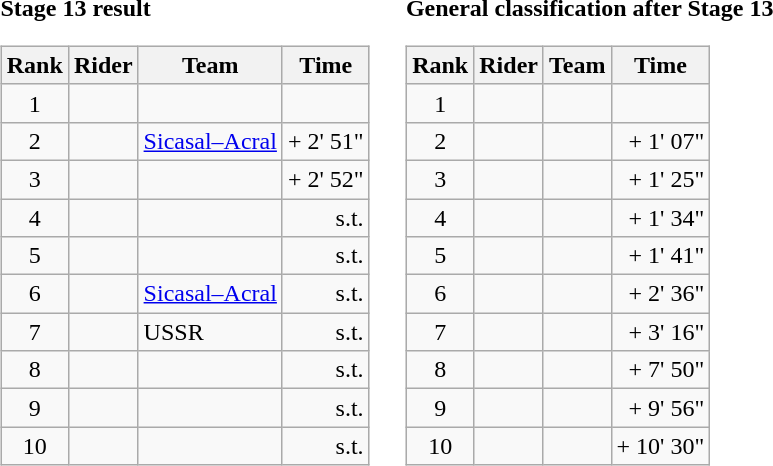<table>
<tr>
<td><strong>Stage 13 result</strong><br><table class="wikitable">
<tr>
<th scope="col">Rank</th>
<th scope="col">Rider</th>
<th scope="col">Team</th>
<th scope="col">Time</th>
</tr>
<tr>
<td style="text-align:center;">1</td>
<td></td>
<td></td>
<td style="text-align:right;"></td>
</tr>
<tr>
<td style="text-align:center;">2</td>
<td></td>
<td><a href='#'>Sicasal–Acral</a></td>
<td style="text-align:right;">+ 2' 51"</td>
</tr>
<tr>
<td style="text-align:center;">3</td>
<td></td>
<td></td>
<td style="text-align:right;">+ 2' 52"</td>
</tr>
<tr>
<td style="text-align:center;">4</td>
<td></td>
<td></td>
<td style="text-align:right;">s.t.</td>
</tr>
<tr>
<td style="text-align:center;">5</td>
<td></td>
<td></td>
<td style="text-align:right;">s.t.</td>
</tr>
<tr>
<td style="text-align:center;">6</td>
<td></td>
<td><a href='#'>Sicasal–Acral</a></td>
<td style="text-align:right;">s.t.</td>
</tr>
<tr>
<td style="text-align:center;">7</td>
<td></td>
<td>USSR</td>
<td style="text-align:right;">s.t.</td>
</tr>
<tr>
<td style="text-align:center;">8</td>
<td></td>
<td></td>
<td style="text-align:right;">s.t.</td>
</tr>
<tr>
<td style="text-align:center;">9</td>
<td></td>
<td></td>
<td style="text-align:right;">s.t.</td>
</tr>
<tr>
<td style="text-align:center;">10</td>
<td></td>
<td></td>
<td style="text-align:right;">s.t.</td>
</tr>
</table>
</td>
<td></td>
<td><strong>General classification after Stage 13</strong><br><table class="wikitable">
<tr>
<th scope="col">Rank</th>
<th scope="col">Rider</th>
<th scope="col">Team</th>
<th scope="col">Time</th>
</tr>
<tr>
<td style="text-align:center;">1</td>
<td></td>
<td></td>
<td style="text-align:right;"></td>
</tr>
<tr>
<td style="text-align:center;">2</td>
<td></td>
<td></td>
<td style="text-align:right;">+ 1' 07"</td>
</tr>
<tr>
<td style="text-align:center;">3</td>
<td></td>
<td></td>
<td style="text-align:right;">+ 1' 25"</td>
</tr>
<tr>
<td style="text-align:center;">4</td>
<td></td>
<td></td>
<td style="text-align:right;">+ 1' 34"</td>
</tr>
<tr>
<td style="text-align:center;">5</td>
<td></td>
<td></td>
<td style="text-align:right;">+ 1' 41"</td>
</tr>
<tr>
<td style="text-align:center;">6</td>
<td></td>
<td></td>
<td style="text-align:right;">+ 2' 36"</td>
</tr>
<tr>
<td style="text-align:center;">7</td>
<td></td>
<td></td>
<td style="text-align:right;">+ 3' 16"</td>
</tr>
<tr>
<td style="text-align:center;">8</td>
<td></td>
<td></td>
<td style="text-align:right;">+ 7' 50"</td>
</tr>
<tr>
<td style="text-align:center;">9</td>
<td></td>
<td></td>
<td style="text-align:right;">+ 9' 56"</td>
</tr>
<tr>
<td style="text-align:center;">10</td>
<td></td>
<td></td>
<td style="text-align:right;">+ 10' 30"</td>
</tr>
</table>
</td>
</tr>
</table>
